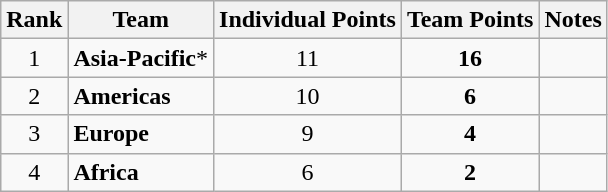<table class="wikitable sortable" style="text-align:center">
<tr>
<th>Rank</th>
<th>Team</th>
<th>Individual Points</th>
<th>Team Points</th>
<th>Notes</th>
</tr>
<tr>
<td>1</td>
<td align="left"><strong>Asia-Pacific</strong>*</td>
<td>11</td>
<td><strong>16</strong></td>
<td></td>
</tr>
<tr>
<td>2</td>
<td align="left"><strong>Americas</strong></td>
<td>10</td>
<td><strong>6</strong></td>
<td></td>
</tr>
<tr>
<td>3</td>
<td align="left"><strong>Europe</strong></td>
<td>9</td>
<td><strong>4</strong></td>
<td></td>
</tr>
<tr>
<td>4</td>
<td align="left"><strong>Africa</strong></td>
<td>6</td>
<td><strong>2</strong></td>
<td></td>
</tr>
</table>
